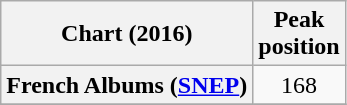<table class="wikitable sortable plainrowheaders" style="text-align:center">
<tr>
<th scope="col">Chart (2016)</th>
<th scope="col">Peak<br> position</th>
</tr>
<tr>
<th scope="row">French Albums (<a href='#'>SNEP</a>)</th>
<td>168</td>
</tr>
<tr>
</tr>
</table>
